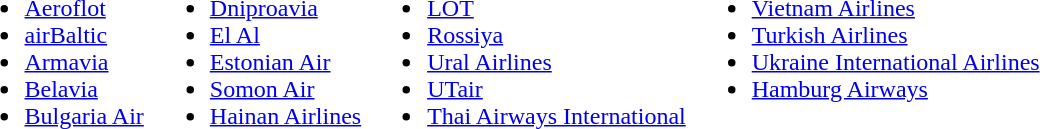<table>
<tr valign="top">
<td><br><ul><li><a href='#'>Aeroflot</a> </li><li><a href='#'>airBaltic</a></li><li><a href='#'>Armavia</a></li><li><a href='#'>Belavia</a></li><li><a href='#'>Bulgaria Air</a></li></ul></td>
<td><br><ul><li><a href='#'>Dniproavia</a> </li><li><a href='#'>El Al</a></li><li><a href='#'>Estonian Air</a></li><li><a href='#'>Somon Air</a></li><li><a href='#'>Hainan Airlines</a></li></ul></td>
<td><br><ul><li><a href='#'>LOT</a> </li><li><a href='#'>Rossiya</a></li><li><a href='#'>Ural Airlines</a></li><li><a href='#'>UTair</a></li><li><a href='#'>Thai Airways International</a> </li></ul></td>
<td><br><ul><li><a href='#'>Vietnam Airlines</a> </li><li><a href='#'>Turkish Airlines</a> </li><li><a href='#'>Ukraine International Airlines</a></li><li><a href='#'>Hamburg Airways</a></li></ul></td>
</tr>
</table>
